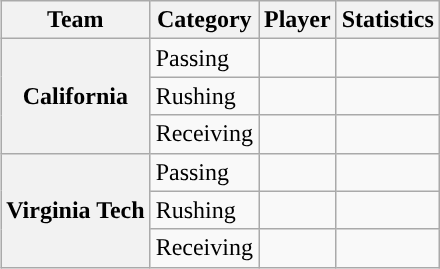<table class="wikitable" style="float:right">
<tr>
<th>Team</th>
<th>Category</th>
<th>Player</th>
<th>Statistics</th>
</tr>
<tr>
<th rowspan=3>California</th>
<td>Passing</td>
<td></td>
<td></td>
</tr>
<tr>
<td>Rushing</td>
<td></td>
<td></td>
</tr>
<tr>
<td>Receiving</td>
<td></td>
<td></td>
</tr>
<tr>
<th rowspan=3>Virginia Tech</th>
<td>Passing</td>
<td></td>
<td></td>
</tr>
<tr>
<td>Rushing</td>
<td></td>
<td></td>
</tr>
<tr>
<td>Receiving</td>
<td></td>
<td></td>
</tr>
</table>
